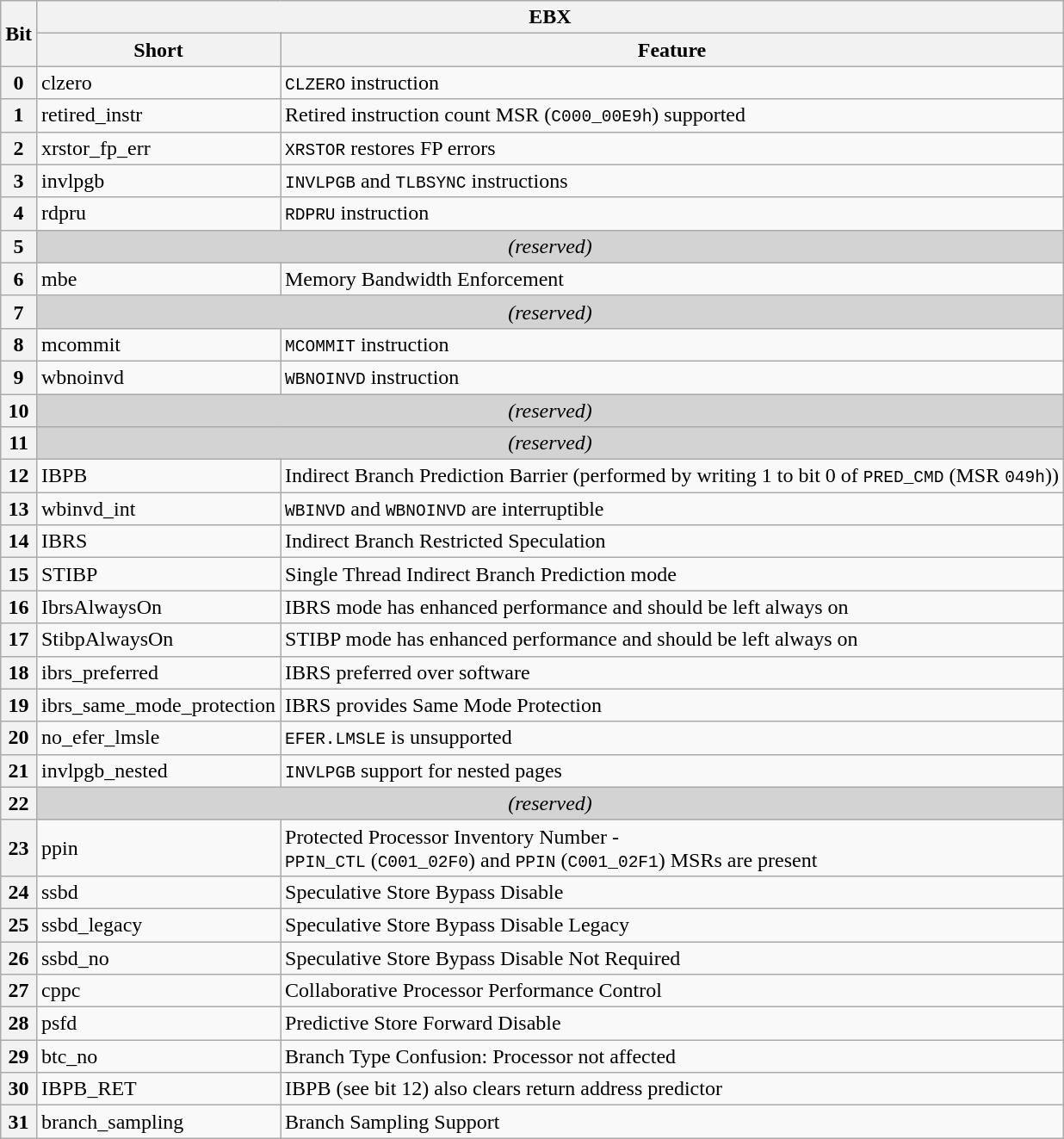<table class="wikitable">
<tr>
<th rowspan=2>Bit</th>
<th colspan=2>EBX</th>
</tr>
<tr>
<th>Short</th>
<th>Feature</th>
</tr>
<tr>
<th>0</th>
<td>clzero</td>
<td><code>CLZERO</code> instruction</td>
</tr>
<tr>
<th>1</th>
<td>retired_instr</td>
<td>Retired instruction count MSR (<code>C000_00E9h</code>) supported</td>
</tr>
<tr>
<th>2</th>
<td>xrstor_fp_err</td>
<td><code>XRSTOR</code> restores FP errors</td>
</tr>
<tr>
<th>3</th>
<td>invlpgb</td>
<td><code>INVLPGB</code> and <code>TLBSYNC</code> instructions</td>
</tr>
<tr>
<th>4</th>
<td>rdpru</td>
<td><code>RDPRU</code> instruction</td>
</tr>
<tr>
<th>5</th>
<td colspan="2" style="text-align:center; background:lightgrey;"><em>(reserved)</em> </td>
</tr>
<tr>
<th>6</th>
<td>mbe</td>
<td>Memory Bandwidth Enforcement</td>
</tr>
<tr>
<th>7</th>
<td colspan="2" style="text-align:center; background:lightgrey;"><em>(reserved)</em></td>
</tr>
<tr>
<th>8</th>
<td>mcommit</td>
<td><code>MCOMMIT</code> instruction</td>
</tr>
<tr>
<th>9</th>
<td>wbnoinvd</td>
<td><code>WBNOINVD</code> instruction</td>
</tr>
<tr>
<th>10</th>
<td colspan="2" style="text-align:center; background:lightgrey;"><em>(reserved)</em> </td>
</tr>
<tr>
<th>11</th>
<td colspan="2" style="text-align:center; background:lightgrey;"><em>(reserved)</em></td>
</tr>
<tr>
<th>12</th>
<td>IBPB</td>
<td>Indirect Branch Prediction Barrier (performed by writing 1 to bit 0 of <code>PRED_CMD</code> (MSR <code>049h</code>))</td>
</tr>
<tr>
<th>13</th>
<td>wbinvd_int</td>
<td><code>WBINVD</code> and <code>WBNOINVD</code> are interruptible</td>
</tr>
<tr>
<th>14</th>
<td>IBRS</td>
<td>Indirect Branch Restricted Speculation</td>
</tr>
<tr>
<th>15</th>
<td>STIBP</td>
<td>Single Thread Indirect Branch Prediction mode</td>
</tr>
<tr>
<th>16</th>
<td>IbrsAlwaysOn</td>
<td>IBRS mode has enhanced performance and should be left always on</td>
</tr>
<tr>
<th>17</th>
<td>StibpAlwaysOn</td>
<td>STIBP mode has enhanced performance and should be left always on</td>
</tr>
<tr>
<th>18</th>
<td>ibrs_preferred</td>
<td>IBRS preferred over software</td>
</tr>
<tr>
<th>19</th>
<td>ibrs_same_mode_protection</td>
<td>IBRS provides Same Mode Protection</td>
</tr>
<tr>
<th>20</th>
<td>no_efer_lmsle</td>
<td><code>EFER.LMSLE</code> is unsupported</td>
</tr>
<tr>
<th>21</th>
<td>invlpgb_nested</td>
<td><code>INVLPGB</code> support for nested pages</td>
</tr>
<tr>
<th>22</th>
<td colspan="2" style="text-align:center; background:lightgrey;"><em>(reserved)</em></td>
</tr>
<tr>
<th>23</th>
<td>ppin</td>
<td>Protected Processor Inventory Number -<br><code>PPIN_CTL</code> (<code>C001_02F0</code>) and <code>PPIN</code> (<code>C001_02F1</code>) MSRs are present</td>
</tr>
<tr>
<th>24</th>
<td>ssbd</td>
<td>Speculative Store Bypass Disable</td>
</tr>
<tr>
<th>25</th>
<td>ssbd_legacy</td>
<td>Speculative Store Bypass Disable Legacy</td>
</tr>
<tr>
<th>26</th>
<td>ssbd_no</td>
<td>Speculative Store Bypass Disable Not Required</td>
</tr>
<tr>
<th>27</th>
<td>cppc</td>
<td>Collaborative Processor Performance Control</td>
</tr>
<tr>
<th>28</th>
<td>psfd</td>
<td>Predictive Store Forward Disable</td>
</tr>
<tr>
<th>29</th>
<td>btc_no</td>
<td>Branch Type Confusion: Processor not affected</td>
</tr>
<tr>
<th>30</th>
<td>IBPB_RET</td>
<td>IBPB (see bit 12) also clears return address predictor</td>
</tr>
<tr>
<th>31</th>
<td>branch_sampling</td>
<td>Branch Sampling Support</td>
</tr>
</table>
